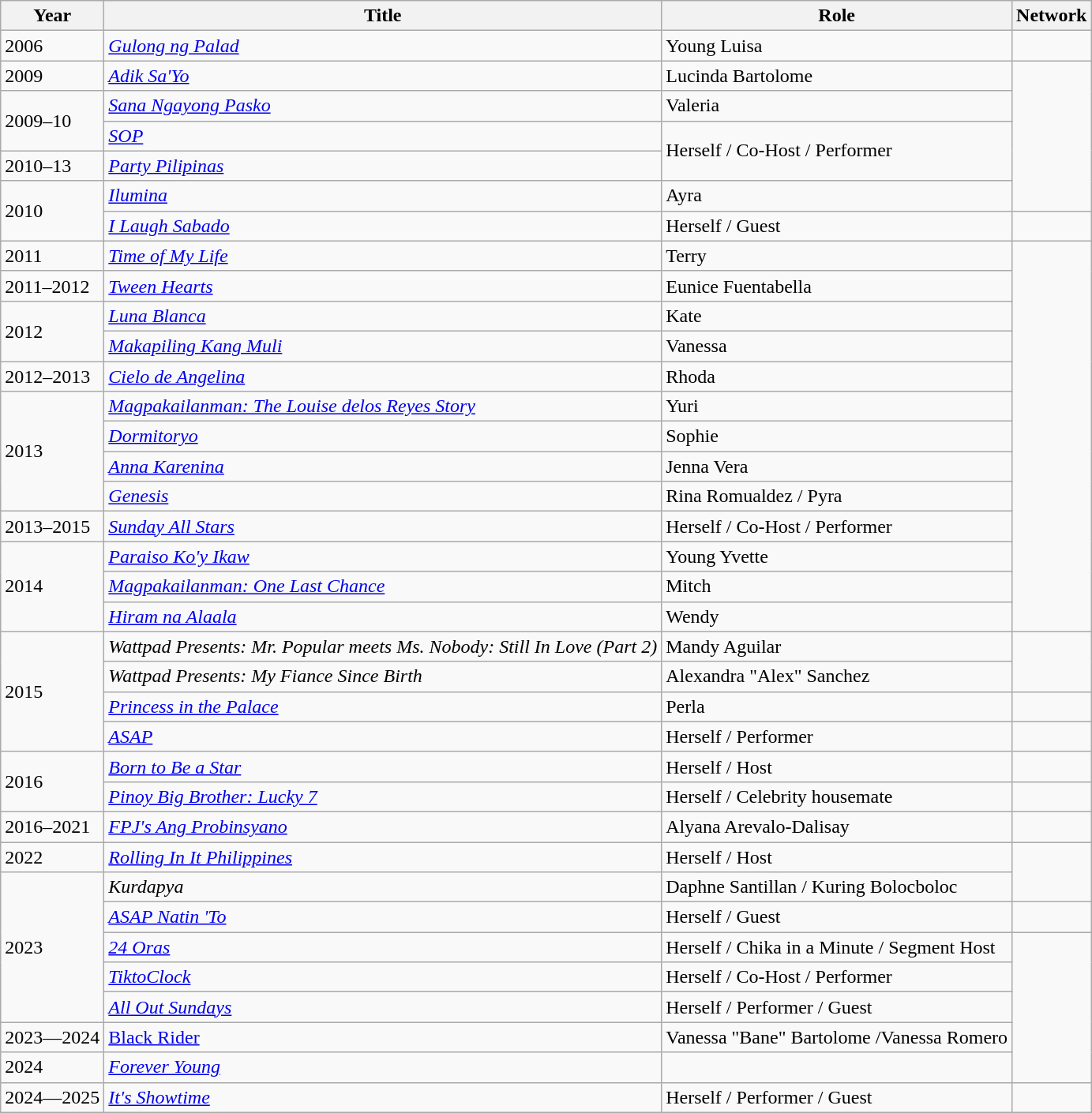<table class="wikitable sortable">
<tr>
<th>Year</th>
<th>Title</th>
<th>Role</th>
<th>Network</th>
</tr>
<tr>
<td>2006</td>
<td><em><a href='#'>Gulong ng Palad</a></em></td>
<td>Young Luisa</td>
<td></td>
</tr>
<tr>
<td>2009</td>
<td><em><a href='#'>Adik Sa'Yo</a></em></td>
<td>Lucinda Bartolome</td>
<td rowspan="5"></td>
</tr>
<tr>
<td rowspan="2">2009–10</td>
<td><em><a href='#'>Sana Ngayong Pasko</a></em></td>
<td>Valeria</td>
</tr>
<tr>
<td><em><a href='#'>SOP</a></em></td>
<td rowspan="2">Herself / Co-Host / Performer</td>
</tr>
<tr>
<td>2010–13</td>
<td><em><a href='#'>Party Pilipinas</a></em></td>
</tr>
<tr>
<td rowspan="2">2010</td>
<td><em><a href='#'>Ilumina</a></em></td>
<td>Ayra</td>
</tr>
<tr>
<td><em><a href='#'>I Laugh Sabado</a></em></td>
<td>Herself / Guest</td>
<td></td>
</tr>
<tr>
<td>2011</td>
<td><em><a href='#'>Time of My Life</a></em></td>
<td>Terry</td>
<td rowspan="13"></td>
</tr>
<tr>
<td>2011–2012</td>
<td><em><a href='#'>Tween Hearts</a></em></td>
<td>Eunice Fuentabella</td>
</tr>
<tr>
<td rowspan="2">2012</td>
<td><em><a href='#'>Luna Blanca</a></em></td>
<td>Kate</td>
</tr>
<tr>
<td><em><a href='#'>Makapiling Kang Muli</a></em></td>
<td>Vanessa</td>
</tr>
<tr>
<td>2012–2013</td>
<td><em><a href='#'>Cielo de Angelina</a></em></td>
<td>Rhoda</td>
</tr>
<tr>
<td Rowspan="4">2013</td>
<td><em><a href='#'>Magpakailanman: The Louise delos Reyes Story</a></em></td>
<td>Yuri</td>
</tr>
<tr>
<td><em><a href='#'>Dormitoryo</a></em></td>
<td>Sophie</td>
</tr>
<tr>
<td><em><a href='#'>Anna Karenina</a></em></td>
<td>Jenna Vera</td>
</tr>
<tr>
<td><em><a href='#'>Genesis</a></em></td>
<td>Rina Romualdez / Pyra</td>
</tr>
<tr>
<td>2013–2015</td>
<td><em><a href='#'>Sunday All Stars</a></em></td>
<td>Herself / Co-Host / Performer</td>
</tr>
<tr>
<td rowspan="3">2014</td>
<td><em><a href='#'>Paraiso Ko'y Ikaw</a></em></td>
<td>Young Yvette</td>
</tr>
<tr>
<td><em><a href='#'>Magpakailanman: One Last Chance</a></em></td>
<td>Mitch</td>
</tr>
<tr>
<td><em><a href='#'>Hiram na Alaala</a></em></td>
<td>Wendy</td>
</tr>
<tr>
<td rowspan="4">2015</td>
<td><em>Wattpad Presents: Mr. Popular meets Ms. Nobody: Still In Love (Part 2)</em></td>
<td>Mandy Aguilar</td>
<td rowspan="2"></td>
</tr>
<tr>
<td><em>Wattpad Presents: My Fiance Since Birth</em></td>
<td>Alexandra "Alex" Sanchez</td>
</tr>
<tr>
<td><em><a href='#'>Princess in the Palace</a></em></td>
<td>Perla</td>
<td></td>
</tr>
<tr>
<td><em><a href='#'>ASAP</a></em></td>
<td>Herself / Performer</td>
<td></td>
</tr>
<tr>
<td rowspan="2">2016</td>
<td><em><a href='#'>Born to Be a Star</a></em></td>
<td>Herself / Host</td>
<td></td>
</tr>
<tr>
<td><em><a href='#'>Pinoy Big Brother: Lucky 7</a></em></td>
<td>Herself / Celebrity housemate</td>
<td></td>
</tr>
<tr>
<td>2016–2021</td>
<td><em><a href='#'>FPJ's Ang Probinsyano</a></em></td>
<td>Alyana Arevalo-Dalisay</td>
<td></td>
</tr>
<tr>
<td>2022</td>
<td><em><a href='#'>Rolling In It Philippines</a></em></td>
<td>Herself / Host</td>
<td rowspan="2"></td>
</tr>
<tr>
<td rowspan="5">2023</td>
<td><em>Kurdapya</em></td>
<td>Daphne Santillan / Kuring Bolocboloc</td>
</tr>
<tr>
<td><em><a href='#'>ASAP Natin 'To</a></em></td>
<td>Herself / Guest</td>
<td></td>
</tr>
<tr>
<td><em><a href='#'>24 Oras</a></em></td>
<td>Herself / Chika in a Minute / Segment Host</td>
<td rowspan="5"></td>
</tr>
<tr>
<td><em><a href='#'>TiktoClock</a></em></td>
<td>Herself / Co-Host / Performer</td>
</tr>
<tr>
<td><em><a href='#'>All Out Sundays</a></em></td>
<td>Herself / Performer / Guest</td>
</tr>
<tr>
<td>2023—2024</td>
<td><em><a href='#'></em>Black Rider<em></a></em></td>
<td>Vanessa "Bane" Bartolome /Vanessa Romero</td>
</tr>
<tr>
<td>2024</td>
<td><em><a href='#'>Forever Young</a></em></td>
<td></td>
</tr>
<tr>
<td>2024—2025</td>
<td><em><a href='#'>It's Showtime</a></em></td>
<td>Herself / Performer / Guest</td>
<td></td>
</tr>
</table>
